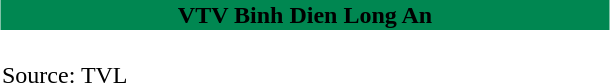<table align="center" width="410px" class="toccolours">
<tr>
<th style=background:#008751><span>VTV Binh Dien Long An</span></th>
</tr>
<tr>
<td><div><br>







</div> 
Source: TVL</td>
</tr>
</table>
